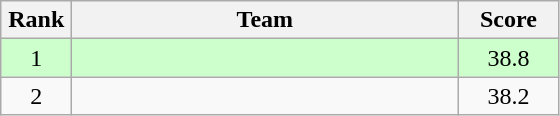<table class=wikitable style="text-align:center">
<tr>
<th width=40>Rank</th>
<th width=250>Team</th>
<th width=60>Score</th>
</tr>
<tr bgcolor="ccffcc">
<td>1</td>
<td align=left></td>
<td>38.8</td>
</tr>
<tr>
<td>2</td>
<td align=left></td>
<td>38.2</td>
</tr>
</table>
